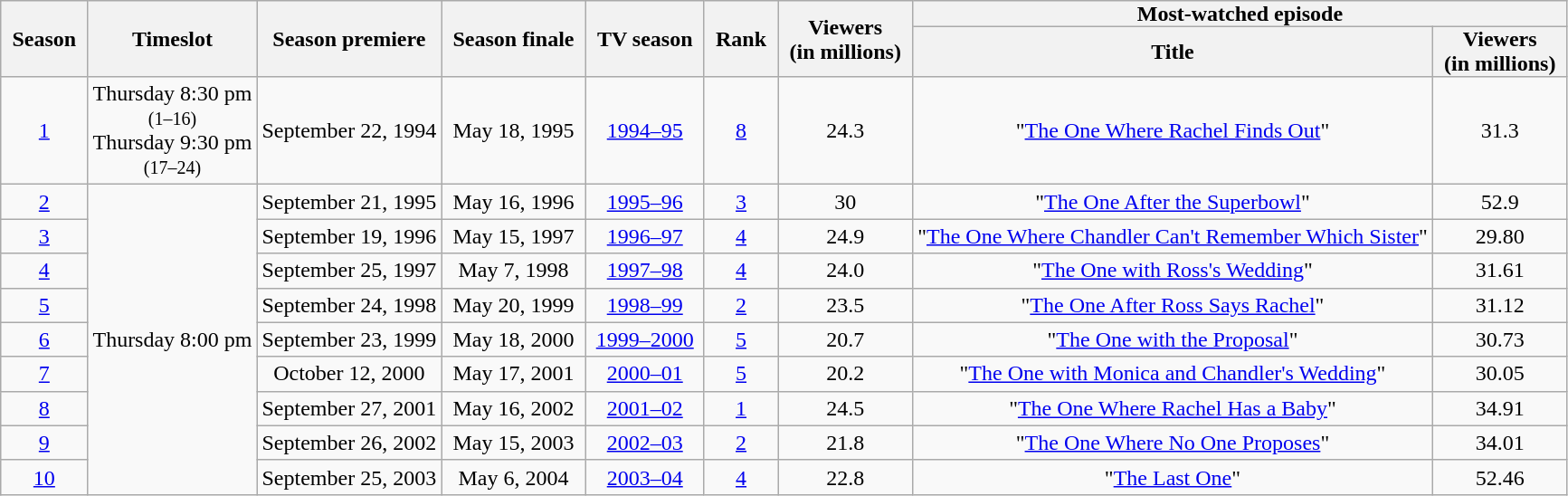<table class="wikitable plainrowheaders" style="text-align:center">
<tr>
<th scope="col" style="padding:0 8px;" rowspan="2">Season</th>
<th scope="col" style="padding:0 8px;" rowspan="2">Timeslot</th>
<th scope="col" style="padding:0 8px;" rowspan="2">Season premiere</th>
<th scope="col" style="padding:0 8px;" rowspan="2">Season finale</th>
<th scope="col" style="padding:0 8px;" rowspan="2">TV season</th>
<th scope="col" style="padding:0 8px;" rowspan="2">Rank</th>
<th scope="col" style="padding:0 8px;" rowspan="2">Viewers<br>(in millions)</th>
<th scope="col" style="padding:0 8px;" colspan="2">Most-watched episode</th>
</tr>
<tr>
<th scope="col" style="padding:0 8px;">Title</th>
<th scope="col" style="padding:0 8px;">Viewers<br>(in millions)</th>
</tr>
<tr>
<td scope="row"><a href='#'>1</a></td>
<td>Thursday 8:30 pm <br> <small>(1–16)</small> <br> Thursday 9:30 pm <br> <small>(17–24)</small></td>
<td>September 22, 1994</td>
<td>May 18, 1995</td>
<td><a href='#'>1994–95</a></td>
<td><a href='#'>8</a></td>
<td>24.3</td>
<td>"<a href='#'>The One Where Rachel Finds Out</a>"</td>
<td>31.3</td>
</tr>
<tr>
<td scope="row"><a href='#'>2</a></td>
<td rowspan="9">Thursday 8:00 pm</td>
<td>September 21, 1995</td>
<td>May 16, 1996</td>
<td><a href='#'>1995–96</a></td>
<td><a href='#'>3</a></td>
<td>30</td>
<td>"<a href='#'>The One After the Superbowl</a>"</td>
<td>52.9</td>
</tr>
<tr>
<td scope="row"><a href='#'>3</a></td>
<td>September 19, 1996</td>
<td>May 15, 1997</td>
<td><a href='#'>1996–97</a></td>
<td><a href='#'>4</a></td>
<td>24.9</td>
<td>"<a href='#'>The One Where Chandler Can't Remember Which Sister</a>"</td>
<td>29.80</td>
</tr>
<tr>
<td scope="row"><a href='#'>4</a></td>
<td>September 25, 1997</td>
<td>May 7, 1998</td>
<td><a href='#'>1997–98</a></td>
<td><a href='#'>4</a></td>
<td>24.0</td>
<td>"<a href='#'>The One with Ross's Wedding</a>"</td>
<td>31.61</td>
</tr>
<tr>
<td scope="row"><a href='#'>5</a></td>
<td>September 24, 1998</td>
<td>May 20, 1999</td>
<td><a href='#'>1998–99</a></td>
<td><a href='#'>2</a></td>
<td>23.5</td>
<td>"<a href='#'>The One After Ross Says Rachel</a>"</td>
<td>31.12</td>
</tr>
<tr>
<td scope="row"><a href='#'>6</a></td>
<td>September 23, 1999</td>
<td>May 18, 2000</td>
<td><a href='#'>1999–2000</a></td>
<td><a href='#'>5</a></td>
<td>20.7</td>
<td>"<a href='#'>The One with the Proposal</a>"</td>
<td>30.73</td>
</tr>
<tr>
<td scope="row"><a href='#'>7</a></td>
<td>October 12, 2000</td>
<td>May 17, 2001</td>
<td><a href='#'>2000–01</a></td>
<td><a href='#'>5</a></td>
<td>20.2</td>
<td>"<a href='#'>The One with Monica and Chandler's Wedding</a>"</td>
<td>30.05</td>
</tr>
<tr>
<td scope="row"><a href='#'>8</a></td>
<td>September 27, 2001</td>
<td>May 16, 2002</td>
<td><a href='#'>2001–02</a></td>
<td><a href='#'>1</a></td>
<td>24.5</td>
<td>"<a href='#'>The One Where Rachel Has a Baby</a>"</td>
<td>34.91</td>
</tr>
<tr>
<td scope="row"><a href='#'>9</a></td>
<td>September 26, 2002</td>
<td>May 15, 2003</td>
<td><a href='#'>2002–03</a></td>
<td><a href='#'>2</a></td>
<td>21.8</td>
<td>"<a href='#'>The One Where No One Proposes</a>"</td>
<td>34.01</td>
</tr>
<tr>
<td scope="row"><a href='#'>10</a></td>
<td>September 25, 2003</td>
<td>May 6, 2004</td>
<td><a href='#'>2003–04</a></td>
<td><a href='#'>4</a></td>
<td>22.8</td>
<td>"<a href='#'>The Last One</a>"</td>
<td>52.46</td>
</tr>
</table>
